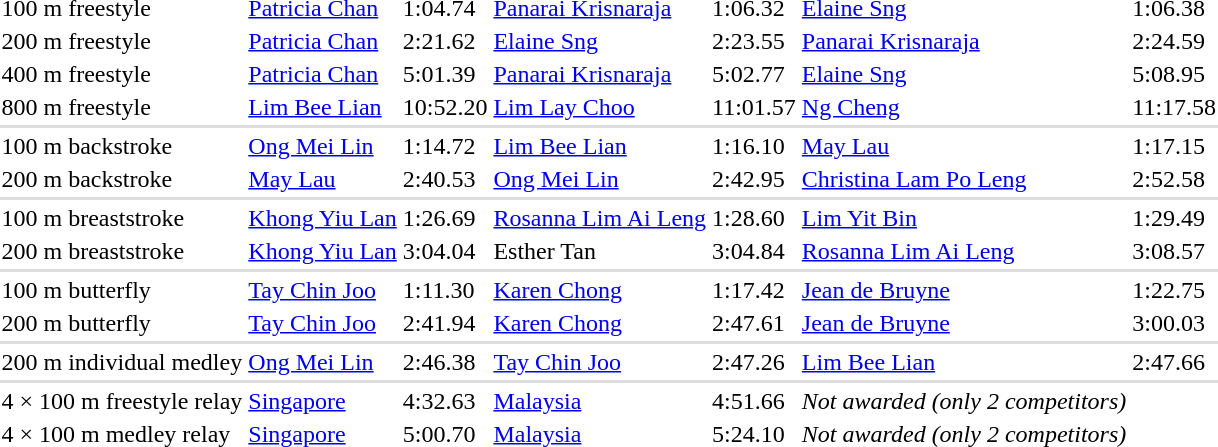<table>
<tr>
<td>100 m freestyle</td>
<td> <a href='#'>Patricia Chan</a></td>
<td>1:04.74</td>
<td> <a href='#'>Panarai Krisnaraja</a></td>
<td>1:06.32</td>
<td> <a href='#'>Elaine Sng</a></td>
<td>1:06.38</td>
</tr>
<tr>
<td>200 m freestyle</td>
<td> <a href='#'>Patricia Chan</a></td>
<td>2:21.62</td>
<td> <a href='#'>Elaine Sng</a></td>
<td>2:23.55</td>
<td> <a href='#'>Panarai Krisnaraja</a></td>
<td>2:24.59</td>
</tr>
<tr>
<td>400 m freestyle</td>
<td> <a href='#'>Patricia Chan</a></td>
<td>5:01.39</td>
<td> <a href='#'>Panarai Krisnaraja</a></td>
<td>5:02.77</td>
<td> <a href='#'>Elaine Sng</a></td>
<td>5:08.95</td>
</tr>
<tr>
<td>800 m freestyle</td>
<td> <a href='#'>Lim Bee Lian</a></td>
<td>10:52.20</td>
<td> <a href='#'>Lim Lay Choo</a></td>
<td>11:01.57</td>
<td> <a href='#'>Ng Cheng</a></td>
<td>11:17.58</td>
</tr>
<tr bgcolor=#DDDDDD>
<td colspan=7></td>
</tr>
<tr>
<td>100 m backstroke</td>
<td> <a href='#'>Ong Mei Lin</a></td>
<td>1:14.72</td>
<td> <a href='#'>Lim Bee Lian</a></td>
<td>1:16.10</td>
<td> <a href='#'>May Lau</a></td>
<td>1:17.15</td>
</tr>
<tr>
<td>200 m backstroke</td>
<td> <a href='#'>May Lau</a></td>
<td>2:40.53</td>
<td> <a href='#'>Ong Mei Lin</a></td>
<td>2:42.95</td>
<td> <a href='#'>Christina Lam Po Leng</a></td>
<td>2:52.58</td>
</tr>
<tr bgcolor=#DDDDDD>
<td colspan=7></td>
</tr>
<tr>
<td>100 m breaststroke</td>
<td> <a href='#'>Khong Yiu Lan</a></td>
<td>1:26.69</td>
<td> <a href='#'>Rosanna Lim Ai Leng</a></td>
<td>1:28.60</td>
<td> <a href='#'>Lim Yit Bin</a></td>
<td>1:29.49</td>
</tr>
<tr>
<td>200 m breaststroke</td>
<td> <a href='#'>Khong Yiu Lan</a></td>
<td>3:04.04</td>
<td> Esther Tan</td>
<td>3:04.84</td>
<td> <a href='#'>Rosanna Lim Ai Leng</a></td>
<td>3:08.57</td>
</tr>
<tr bgcolor=#DDDDDD>
<td colspan=7></td>
</tr>
<tr>
<td>100 m butterfly</td>
<td> <a href='#'>Tay Chin Joo</a></td>
<td>1:11.30</td>
<td> <a href='#'>Karen Chong</a></td>
<td>1:17.42</td>
<td> <a href='#'>Jean de Bruyne</a></td>
<td>1:22.75</td>
</tr>
<tr>
<td>200 m butterfly</td>
<td> <a href='#'>Tay Chin Joo</a></td>
<td>2:41.94</td>
<td> <a href='#'>Karen Chong</a></td>
<td>2:47.61</td>
<td> <a href='#'>Jean de Bruyne</a></td>
<td>3:00.03</td>
</tr>
<tr bgcolor=#DDDDDD>
<td colspan=7></td>
</tr>
<tr>
<td>200 m individual medley</td>
<td> <a href='#'>Ong Mei Lin</a></td>
<td>2:46.38</td>
<td> <a href='#'>Tay Chin Joo</a></td>
<td>2:47.26</td>
<td> <a href='#'>Lim Bee Lian</a></td>
<td>2:47.66</td>
</tr>
<tr bgcolor=#DDDDDD>
<td colspan=7></td>
</tr>
<tr>
<td>4 × 100 m freestyle relay</td>
<td> <a href='#'>Singapore</a></td>
<td>4:32.63</td>
<td> <a href='#'>Malaysia</a></td>
<td>4:51.66</td>
<td><em>Not awarded (only 2 competitors)</em></td>
<td></td>
</tr>
<tr>
<td>4 × 100 m medley relay</td>
<td> <a href='#'>Singapore</a></td>
<td>5:00.70</td>
<td> <a href='#'>Malaysia</a></td>
<td>5:24.10</td>
<td><em>Not awarded (only 2 competitors)</em></td>
<td></td>
</tr>
</table>
